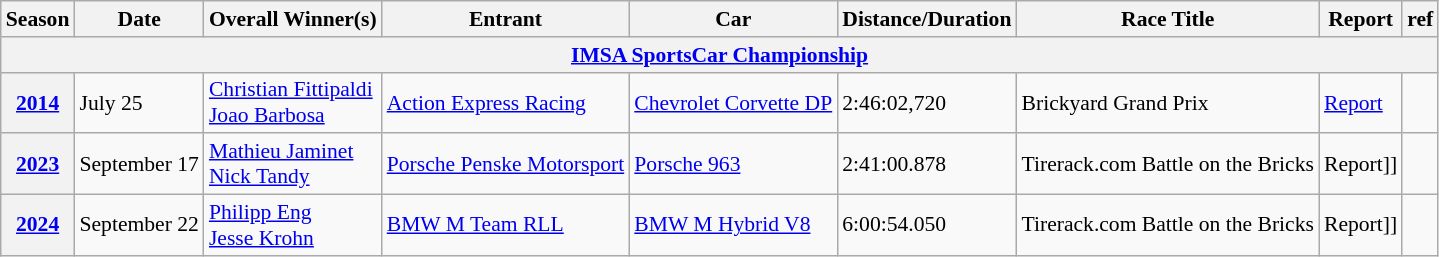<table class="wikitable" style="font-size: 90%;">
<tr>
<th>Season</th>
<th>Date</th>
<th>Overall Winner(s)</th>
<th>Entrant</th>
<th>Car</th>
<th>Distance/Duration</th>
<th>Race Title</th>
<th>Report</th>
<th>ref</th>
</tr>
<tr>
<th colspan=9><a href='#'>IMSA SportsCar Championship</a></th>
</tr>
<tr>
<th><a href='#'>2014</a></th>
<td>July 25</td>
<td> <a href='#'>Christian Fittipaldi</a><br> <a href='#'>Joao Barbosa</a></td>
<td> <a href='#'>Action Express Racing</a></td>
<td><a href='#'>Chevrolet Corvette DP</a></td>
<td>2:46:02,720</td>
<td>Brickyard Grand Prix</td>
<td><a href='#'>Report</a></td>
<td></td>
</tr>
<tr>
<th><a href='#'>2023</a></th>
<td>September 17</td>
<td> <a href='#'>Mathieu Jaminet</a><br> <a href='#'>Nick Tandy</a></td>
<td> <a href='#'>Porsche Penske Motorsport</a></td>
<td><a href='#'>Porsche 963</a></td>
<td>2:41:00.878</td>
<td>Tirerack.com Battle on the Bricks</td>
<td [[2023 >Report]]</td>
<td></td>
</tr>
<tr>
<th><a href='#'>2024</a></th>
<td>September 22</td>
<td> <a href='#'>Philipp Eng</a><br> <a href='#'>Jesse Krohn</a></td>
<td> <a href='#'>BMW M Team RLL</a></td>
<td><a href='#'>BMW M Hybrid V8</a></td>
<td>6:00:54.050</td>
<td>Tirerack.com Battle on the Bricks</td>
<td [[2024 >Report]]</td>
<td></td>
</tr>
</table>
